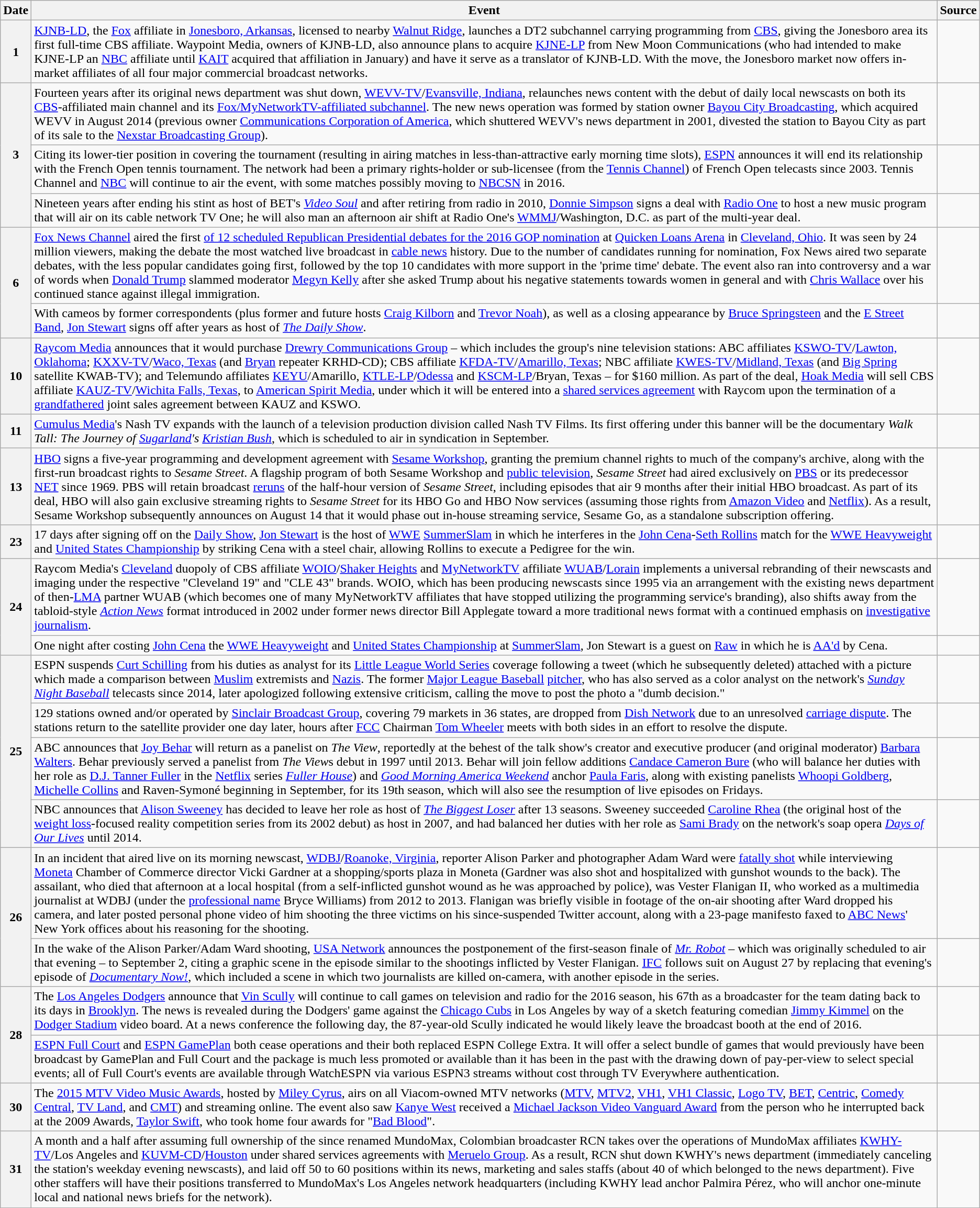<table class="wikitable">
<tr>
<th>Date</th>
<th>Event</th>
<th>Source</th>
</tr>
<tr>
<th>1</th>
<td><a href='#'>KJNB-LD</a>, the <a href='#'>Fox</a> affiliate in <a href='#'>Jonesboro, Arkansas</a>, licensed to nearby <a href='#'>Walnut Ridge</a>, launches a DT2 subchannel carrying programming from <a href='#'>CBS</a>, giving the Jonesboro area its first full-time CBS affiliate. Waypoint Media, owners of KJNB-LD, also announce plans to acquire <a href='#'>KJNE-LP</a> from New Moon Communications (who had intended to make KJNE-LP an <a href='#'>NBC</a> affiliate until <a href='#'>KAIT</a> acquired that affiliation in January) and have it serve as a translator of KJNB-LD. With the move, the Jonesboro market now offers in-market affiliates of all four major commercial broadcast networks.</td>
<td></td>
</tr>
<tr>
<th rowspan="3">3</th>
<td>Fourteen years after its original news department was shut down, <a href='#'>WEVV-TV</a>/<a href='#'>Evansville, Indiana</a>, relaunches news content with the debut of daily local newscasts on both its <a href='#'>CBS</a>-affiliated main channel and its <a href='#'>Fox/MyNetworkTV-affiliated subchannel</a>. The new news operation was formed by station owner <a href='#'>Bayou City Broadcasting</a>, which acquired WEVV in August 2014 (previous owner <a href='#'>Communications Corporation of America</a>, which shuttered WEVV's news department in 2001, divested the station to Bayou City as part of its sale to the <a href='#'>Nexstar Broadcasting Group</a>).</td>
<td></td>
</tr>
<tr>
<td>Citing its lower-tier position in covering the tournament (resulting in airing matches in less-than-attractive early morning time slots), <a href='#'>ESPN</a> announces it will end its relationship with the French Open tennis tournament. The network had been a primary rights-holder or sub-licensee (from the <a href='#'>Tennis Channel</a>) of French Open telecasts since 2003. Tennis Channel and <a href='#'>NBC</a> will continue to air the event, with some matches possibly moving to <a href='#'>NBCSN</a> in 2016.</td>
<td></td>
</tr>
<tr>
<td>Nineteen years after ending his stint as host of BET's <em><a href='#'>Video Soul</a></em> and after retiring from radio in 2010, <a href='#'>Donnie Simpson</a> signs a deal with <a href='#'>Radio One</a> to host a new music program that will air on its cable network TV One; he will also man an afternoon air shift at Radio One's <a href='#'>WMMJ</a>/Washington, D.C. as part of the multi-year deal.</td>
<td></td>
</tr>
<tr>
<th rowspan="2">6</th>
<td><a href='#'>Fox News Channel</a> aired the first <a href='#'>of 12 scheduled Republican Presidential debates for the 2016 GOP nomination</a> at <a href='#'>Quicken Loans Arena</a> in <a href='#'>Cleveland, Ohio</a>. It was seen by 24 million viewers, making the debate the most watched live broadcast in <a href='#'>cable news</a> history. Due to the number of candidates running for nomination, Fox News aired two separate debates, with the less popular candidates going first, followed by the top 10 candidates with more support in the 'prime time' debate. The event also ran into controversy and a war of words when <a href='#'>Donald Trump</a> slammed moderator <a href='#'>Megyn Kelly</a> after she asked Trump about his negative statements towards women in general and with <a href='#'>Chris Wallace</a> over his continued stance against illegal immigration.</td>
<td><br></td>
</tr>
<tr>
<td>With cameos by former correspondents (plus former and future hosts <a href='#'>Craig Kilborn</a> and <a href='#'>Trevor Noah</a>), as well as a closing appearance by <a href='#'>Bruce Springsteen</a> and the <a href='#'>E Street Band</a>, <a href='#'>Jon Stewart</a> signs off after  years as host of <em><a href='#'>The Daily Show</a></em>.</td>
<td></td>
</tr>
<tr>
<th>10</th>
<td><a href='#'>Raycom Media</a> announces that it would purchase <a href='#'>Drewry Communications Group</a> – which includes the group's nine television stations: ABC affiliates <a href='#'>KSWO-TV</a>/<a href='#'>Lawton, Oklahoma</a>; <a href='#'>KXXV-TV</a>/<a href='#'>Waco, Texas</a> (and <a href='#'>Bryan</a> repeater KRHD-CD); CBS affiliate <a href='#'>KFDA-TV</a>/<a href='#'>Amarillo, Texas</a>; NBC affiliate <a href='#'>KWES-TV</a>/<a href='#'>Midland, Texas</a> (and <a href='#'>Big Spring</a> satellite KWAB-TV); and Telemundo affiliates <a href='#'>KEYU</a>/Amarillo, <a href='#'>KTLE-LP</a>/<a href='#'>Odessa</a> and <a href='#'>KSCM-LP</a>/Bryan, Texas – for $160 million. As part of the deal, <a href='#'>Hoak Media</a> will sell CBS affiliate <a href='#'>KAUZ-TV</a>/<a href='#'>Wichita Falls, Texas</a>, to <a href='#'>American Spirit Media</a>, under which it will be entered into a <a href='#'>shared services agreement</a> with Raycom upon the termination of a <a href='#'>grandfathered</a> joint sales agreement between KAUZ and KSWO.</td>
<td></td>
</tr>
<tr>
<th>11</th>
<td><a href='#'>Cumulus Media</a>'s Nash TV expands with the launch of a television production division called Nash TV Films. Its first offering under this banner will be the documentary <em>Walk Tall: The Journey of <a href='#'>Sugarland</a>'s <a href='#'>Kristian Bush</a></em>, which is scheduled to air in syndication in September.</td>
<td></td>
</tr>
<tr>
<th>13</th>
<td><a href='#'>HBO</a> signs a five-year programming and development agreement with <a href='#'>Sesame Workshop</a>, granting the premium channel rights to much of the company's archive, along with the first-run broadcast rights to <em>Sesame Street</em>. A flagship program of both Sesame Workshop and <a href='#'>public television</a>, <em>Sesame Street</em> had aired exclusively on <a href='#'>PBS</a> or its predecessor <a href='#'>NET</a> since 1969. PBS will retain broadcast <a href='#'>reruns</a> of the half-hour version of <em>Sesame Street</em>, including episodes that air 9 months after their initial HBO broadcast. As part of its deal, HBO will also gain exclusive streaming rights to <em>Sesame Street</em> for its HBO Go and HBO Now services (assuming those rights from <a href='#'>Amazon Video</a> and <a href='#'>Netflix</a>). As a result, Sesame Workshop subsequently announces on August 14 that it would phase out in-house streaming service, Sesame Go, as a standalone subscription offering.</td>
<td><br></td>
</tr>
<tr>
<th>23</th>
<td>17 days after signing off on the <a href='#'>Daily Show</a>, <a href='#'>Jon Stewart</a> is the host of <a href='#'>WWE</a> <a href='#'>SummerSlam</a> in which he interferes in the <a href='#'>John Cena</a>-<a href='#'>Seth Rollins</a> match for the <a href='#'>WWE Heavyweight</a> and <a href='#'>United States Championship</a> by striking Cena with a steel chair, allowing Rollins to execute a Pedigree for the win.</td>
<td></td>
</tr>
<tr>
<th rowspan=2>24</th>
<td>Raycom Media's <a href='#'>Cleveland</a> duopoly of CBS affiliate <a href='#'>WOIO</a>/<a href='#'>Shaker Heights</a> and <a href='#'>MyNetworkTV</a> affiliate <a href='#'>WUAB</a>/<a href='#'>Lorain</a> implements a universal rebranding of their newscasts and imaging under the respective "Cleveland 19" and "CLE 43" brands. WOIO, which has been producing newscasts since 1995 via an arrangement with the existing news department of then-<a href='#'>LMA</a> partner WUAB (which becomes one of many MyNetworkTV affiliates that have stopped utilizing the programming service's branding), also shifts away from the tabloid-style <em><a href='#'>Action News</a></em> format introduced in 2002 under former news director Bill Applegate toward a more traditional news format with a continued emphasis on <a href='#'>investigative journalism</a>.</td>
<td></td>
</tr>
<tr>
<td>One night after costing <a href='#'>John Cena</a> the <a href='#'>WWE Heavyweight</a> and <a href='#'>United States Championship</a> at <a href='#'>SummerSlam</a>, Jon Stewart is a guest on <a href='#'>Raw</a> in which he is <a href='#'>AA'd</a> by Cena.</td>
<td></td>
</tr>
<tr>
<th rowspan="4">25</th>
<td>ESPN suspends <a href='#'>Curt Schilling</a> from his duties as analyst for its <a href='#'>Little League World Series</a> coverage following a tweet (which he subsequently deleted) attached with a picture which made a comparison between <a href='#'>Muslim</a> extremists and <a href='#'>Nazis</a>. The former <a href='#'>Major League Baseball</a> <a href='#'>pitcher</a>, who has also served as a color analyst on the network's <em><a href='#'>Sunday Night Baseball</a></em> telecasts since 2014, later apologized following extensive criticism, calling the move to post the photo a "dumb decision."</td>
<td></td>
</tr>
<tr>
<td>129 stations owned and/or operated by <a href='#'>Sinclair Broadcast Group</a>, covering 79 markets in 36 states, are dropped from <a href='#'>Dish Network</a> due to an unresolved <a href='#'>carriage dispute</a>. The stations return to the satellite provider one day later, hours after <a href='#'>FCC</a> Chairman <a href='#'>Tom Wheeler</a> meets with both sides in an effort to resolve the dispute.</td>
<td></td>
</tr>
<tr>
<td>ABC announces that <a href='#'>Joy Behar</a> will return as a panelist on <em>The View</em>, reportedly at the behest of the talk show's creator and executive producer (and original moderator) <a href='#'>Barbara Walters</a>. Behar previously served a panelist from <em>The View</em>s debut in 1997 until 2013. Behar will join fellow additions <a href='#'>Candace Cameron Bure</a> (who will balance her duties with her role as <a href='#'>D.J. Tanner Fuller</a> in the <a href='#'>Netflix</a> series <em><a href='#'>Fuller House</a></em>) and <em><a href='#'>Good Morning America Weekend</a></em> anchor <a href='#'>Paula Faris</a>, along with existing panelists <a href='#'>Whoopi Goldberg</a>, <a href='#'>Michelle Collins</a> and Raven-Symoné beginning in September, for its 19th season, which will also see the resumption of live episodes on Fridays.</td>
<td></td>
</tr>
<tr>
<td>NBC announces that <a href='#'>Alison Sweeney</a> has decided to leave her role as host of <em><a href='#'>The Biggest Loser</a></em> after 13 seasons. Sweeney succeeded <a href='#'>Caroline Rhea</a> (the original host of the <a href='#'>weight loss</a>-focused reality competition series from its 2002 debut) as host in 2007, and had balanced her duties with her role as <a href='#'>Sami Brady</a> on the network's soap opera <em><a href='#'>Days of Our Lives</a></em> until 2014.</td>
<td></td>
</tr>
<tr>
<th rowspan="2">26</th>
<td>In an incident that aired live on its morning newscast, <a href='#'>WDBJ</a>/<a href='#'>Roanoke, Virginia</a>, reporter Alison Parker and photographer Adam Ward were <a href='#'>fatally shot</a> while interviewing <a href='#'>Moneta</a> Chamber of Commerce director Vicki Gardner at a shopping/sports plaza in Moneta (Gardner was also shot and hospitalized with gunshot wounds to the back). The assailant, who died that afternoon at a local hospital (from a self-inflicted gunshot wound as he was approached by police), was Vester Flanigan II, who worked as a multimedia journalist at WDBJ (under the <a href='#'>professional name</a> Bryce Williams) from 2012 to 2013. Flanigan was briefly visible in footage of the on-air shooting after Ward dropped his camera, and later posted personal phone video of him shooting the three victims on his since-suspended Twitter account, along with a 23-page manifesto faxed to <a href='#'>ABC News</a>' New York offices about his reasoning for the shooting.</td>
<td><br></td>
</tr>
<tr>
<td>In the wake of the Alison Parker/Adam Ward shooting, <a href='#'>USA Network</a> announces the postponement of the first-season finale of <em><a href='#'>Mr. Robot</a></em> – which was originally scheduled to air that evening – to September 2, citing a graphic scene in the episode similar to the shootings inflicted by Vester Flanigan. <a href='#'>IFC</a> follows suit on August 27 by replacing that evening's episode of <em><a href='#'>Documentary Now!</a></em>, which included a scene in which two journalists are killed on-camera, with another episode in the series.</td>
<td></td>
</tr>
<tr>
<th rowspan="2">28</th>
<td>The <a href='#'>Los Angeles Dodgers</a> announce that <a href='#'>Vin Scully</a> will continue to call games on television and radio for the 2016 season, his 67th as a broadcaster for the team dating back to its days in <a href='#'>Brooklyn</a>. The news is revealed during the Dodgers' game against the <a href='#'>Chicago Cubs</a> in Los Angeles by way of a sketch featuring comedian <a href='#'>Jimmy Kimmel</a> on the <a href='#'>Dodger Stadium</a> video board. At a news conference the following day, the 87-year-old Scully indicated he would likely leave the broadcast booth at the end of 2016.</td>
<td></td>
</tr>
<tr>
<td><a href='#'>ESPN Full Court</a> and <a href='#'>ESPN GamePlan</a> both cease operations and their both replaced ESPN College Extra. It will offer a select bundle of games that would previously have been broadcast by GamePlan and Full Court and the package is much less promoted or available than it has been in the past with the drawing down of pay-per-view to select special events; all of Full Court's events are available through WatchESPN via various ESPN3 streams without cost through TV Everywhere authentication.</td>
<td></td>
</tr>
<tr>
<th>30</th>
<td>The <a href='#'>2015 MTV Video Music Awards</a>, hosted by <a href='#'>Miley Cyrus</a>, airs on all Viacom-owned MTV networks (<a href='#'>MTV</a>, <a href='#'>MTV2</a>, <a href='#'>VH1</a>, <a href='#'>VH1 Classic</a>, <a href='#'>Logo TV</a>, <a href='#'>BET</a>, <a href='#'>Centric</a>, <a href='#'>Comedy Central</a>, <a href='#'>TV Land</a>, and <a href='#'>CMT</a>) and streaming online. The event also saw <a href='#'>Kanye West</a> received a <a href='#'>Michael Jackson Video Vanguard Award</a> from the person who he interrupted back at the 2009 Awards, <a href='#'>Taylor Swift</a>, who took home four awards for "<a href='#'>Bad Blood</a>".</td>
<td><br></td>
</tr>
<tr>
<th>31</th>
<td>A month and a half after assuming full ownership of the since renamed MundoMax, Colombian broadcaster RCN takes over the operations of MundoMax affiliates <a href='#'>KWHY-TV</a>/Los Angeles and <a href='#'>KUVM-CD</a>/<a href='#'>Houston</a> under shared services agreements with <a href='#'>Meruelo Group</a>. As a result, RCN shut down KWHY's news department (immediately canceling the station's weekday evening newscasts), and laid off 50 to 60 positions within its news, marketing and sales staffs (about 40 of which belonged to the news department). Five other staffers will have their positions transferred to MundoMax's Los Angeles network headquarters (including KWHY lead anchor Palmira Pérez, who will anchor one-minute local and national news briefs for the network).</td>
<td></td>
</tr>
</table>
